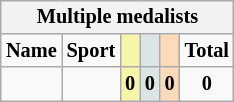<table class=wikitable style="font-size:85%; float:right; text-align:center">
<tr bgcolor=EFEFEF>
<th colspan=7>Multiple medalists</th>
</tr>
<tr>
<td><strong>Name</strong></td>
<td><strong>Sport</strong></td>
<td bgcolor=F7F6A8></td>
<td bgcolor=DCE5E5></td>
<td bgcolor=FFDAB9></td>
<td><strong>Total</strong></td>
</tr>
<tr>
<td></td>
<td></td>
<td bgcolor=F7F6A8><strong>0</strong></td>
<td bgcolor=DCE5E5><strong>0</strong></td>
<td bgcolor=FFDAB9><strong>0</strong></td>
<td><strong>0</strong></td>
</tr>
</table>
